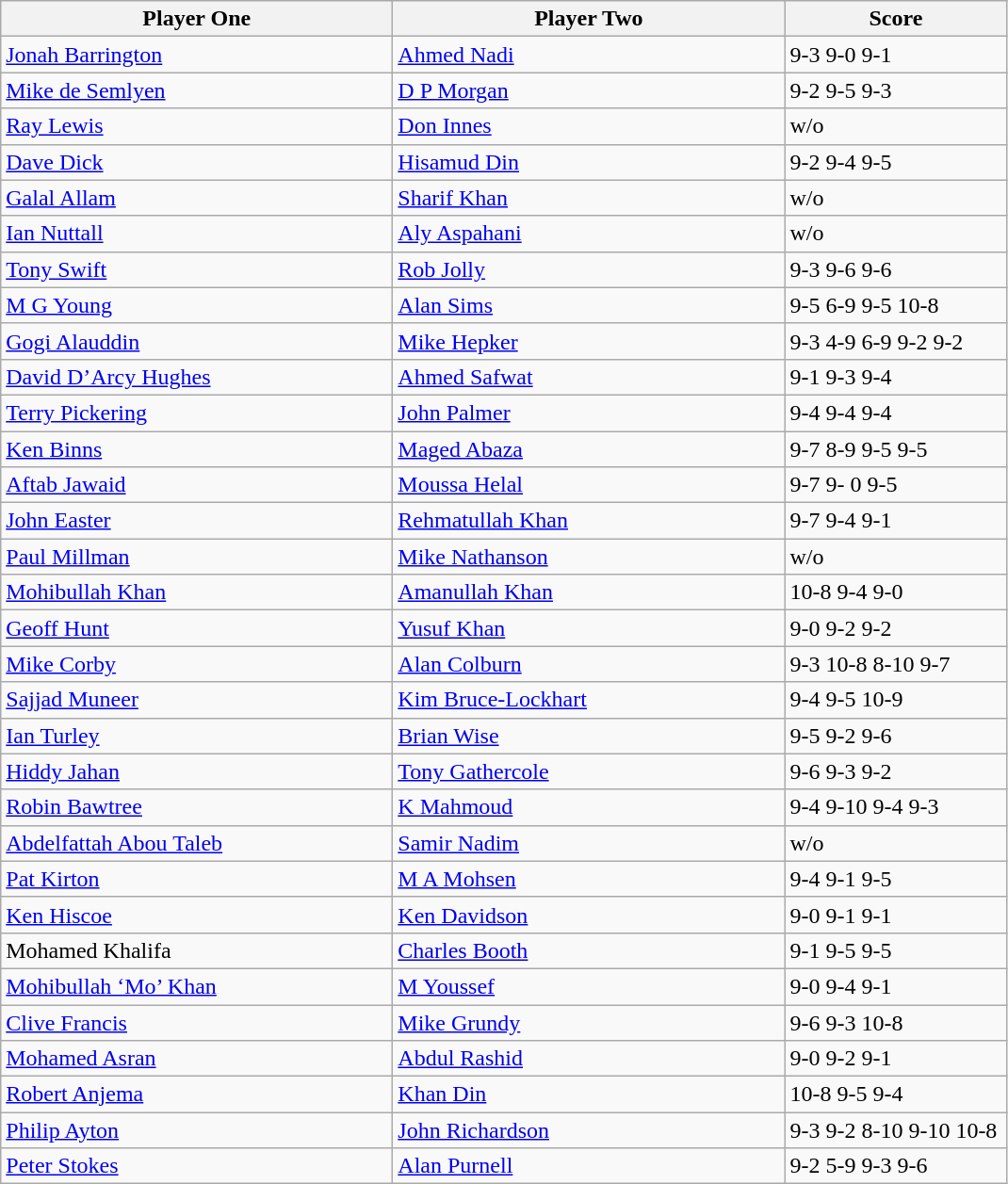<table class="wikitable">
<tr>
<th width=270>Player One</th>
<th width=270>Player Two</th>
<th width=150>Score</th>
</tr>
<tr>
<td> <a href='#'>Jonah Barrington</a></td>
<td> <a href='#'>Ahmed Nadi</a></td>
<td>9-3 9-0 9-1</td>
</tr>
<tr>
<td> <a href='#'>Mike de Semlyen</a></td>
<td> <a href='#'>D P Morgan</a></td>
<td>9-2 9-5 9-3</td>
</tr>
<tr>
<td> <a href='#'>Ray Lewis</a></td>
<td> <a href='#'>Don Innes</a></td>
<td>w/o</td>
</tr>
<tr>
<td> <a href='#'>Dave Dick</a></td>
<td> <a href='#'>Hisamud Din</a></td>
<td>9-2 9-4 9-5</td>
</tr>
<tr>
<td> <a href='#'>Galal Allam</a></td>
<td> <a href='#'>Sharif Khan</a></td>
<td>w/o</td>
</tr>
<tr>
<td> <a href='#'>Ian Nuttall</a></td>
<td> <a href='#'>Aly Aspahani</a></td>
<td>w/o</td>
</tr>
<tr>
<td> <a href='#'>Tony Swift</a></td>
<td> <a href='#'>Rob Jolly</a></td>
<td>9-3 9-6 9-6</td>
</tr>
<tr>
<td> <a href='#'>M G Young</a></td>
<td> <a href='#'>Alan Sims</a></td>
<td>9-5 6-9 9-5 10-8</td>
</tr>
<tr>
<td> <a href='#'>Gogi Alauddin</a></td>
<td> <a href='#'>Mike Hepker</a></td>
<td>9-3 4-9 6-9 9-2 9-2</td>
</tr>
<tr>
<td> <a href='#'>David D’Arcy Hughes</a></td>
<td> <a href='#'>Ahmed Safwat</a></td>
<td>9-1 9-3 9-4</td>
</tr>
<tr>
<td> <a href='#'>Terry Pickering</a></td>
<td> <a href='#'>John Palmer</a></td>
<td>9-4 9-4 9-4</td>
</tr>
<tr>
<td> <a href='#'>Ken Binns</a></td>
<td> <a href='#'>Maged Abaza</a></td>
<td>9-7 8-9 9-5 9-5</td>
</tr>
<tr>
<td> <a href='#'>Aftab Jawaid</a></td>
<td> <a href='#'>Moussa Helal</a></td>
<td>9-7 9- 0 9-5</td>
</tr>
<tr>
<td> <a href='#'>John Easter</a></td>
<td> <a href='#'>Rehmatullah Khan</a></td>
<td>9-7 9-4 9-1</td>
</tr>
<tr>
<td> <a href='#'>Paul Millman</a></td>
<td> <a href='#'>Mike Nathanson</a></td>
<td>w/o</td>
</tr>
<tr>
<td> <a href='#'>Mohibullah Khan</a></td>
<td> <a href='#'>Amanullah Khan</a></td>
<td>10-8 9-4 9-0</td>
</tr>
<tr>
<td> <a href='#'>Geoff Hunt</a></td>
<td> <a href='#'>Yusuf Khan</a></td>
<td>9-0 9-2 9-2</td>
</tr>
<tr>
<td> <a href='#'>Mike Corby</a></td>
<td> <a href='#'>Alan Colburn</a></td>
<td>9-3 10-8 8-10 9-7</td>
</tr>
<tr>
<td> <a href='#'>Sajjad Muneer</a></td>
<td> <a href='#'>Kim Bruce-Lockhart</a></td>
<td>9-4 9-5 10-9</td>
</tr>
<tr>
<td> <a href='#'>Ian Turley</a></td>
<td> <a href='#'>Brian Wise</a></td>
<td>9-5 9-2 9-6</td>
</tr>
<tr>
<td> <a href='#'>Hiddy Jahan</a></td>
<td> <a href='#'>Tony Gathercole</a></td>
<td>9-6 9-3 9-2</td>
</tr>
<tr>
<td> <a href='#'>Robin Bawtree</a></td>
<td> <a href='#'>K Mahmoud</a></td>
<td>9-4 9-10 9-4 9-3</td>
</tr>
<tr>
<td> <a href='#'>Abdelfattah Abou Taleb</a></td>
<td> <a href='#'>Samir Nadim</a></td>
<td>w/o</td>
</tr>
<tr>
<td> <a href='#'>Pat Kirton</a></td>
<td> <a href='#'>M A Mohsen</a></td>
<td>9-4 9-1 9-5</td>
</tr>
<tr>
<td> <a href='#'>Ken Hiscoe</a></td>
<td> <a href='#'>Ken Davidson</a></td>
<td>9-0 9-1 9-1</td>
</tr>
<tr>
<td> Mohamed Khalifa</td>
<td> <a href='#'>Charles Booth</a></td>
<td>9-1 9-5 9-5</td>
</tr>
<tr>
<td> <a href='#'>Mohibullah ‘Mo’ Khan</a></td>
<td> <a href='#'>M Youssef</a></td>
<td>9-0 9-4 9-1</td>
</tr>
<tr>
<td> <a href='#'>Clive Francis</a></td>
<td> <a href='#'>Mike Grundy</a></td>
<td>9-6 9-3 10-8</td>
</tr>
<tr>
<td> <a href='#'>Mohamed Asran</a></td>
<td> <a href='#'>Abdul Rashid</a></td>
<td>9-0 9-2 9-1</td>
</tr>
<tr>
<td> <a href='#'>Robert Anjema</a></td>
<td> <a href='#'>Khan Din</a></td>
<td>10-8 9-5 9-4</td>
</tr>
<tr>
<td> <a href='#'>Philip Ayton</a></td>
<td> <a href='#'>John Richardson</a></td>
<td>9-3 9-2 8-10 9-10 10-8</td>
</tr>
<tr>
<td> <a href='#'>Peter Stokes</a></td>
<td> <a href='#'>Alan Purnell</a></td>
<td>9-2 5-9 9-3 9-6</td>
</tr>
</table>
